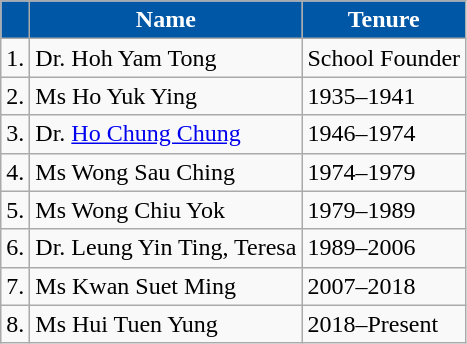<table class="wikitable">
<tr>
<th style="background:#0057a6;color:white"></th>
<th style="background:#0057a6;color:white">Name</th>
<th style="background:#0057a6;color:white">Tenure</th>
</tr>
<tr>
<td>1.</td>
<td>Dr. Hoh Yam Tong</td>
<td>School Founder</td>
</tr>
<tr>
<td>2.</td>
<td>Ms Ho Yuk Ying</td>
<td>1935–1941</td>
</tr>
<tr>
<td>3.</td>
<td>Dr. <a href='#'>Ho Chung Chung</a></td>
<td>1946–1974</td>
</tr>
<tr>
<td>4.</td>
<td>Ms Wong Sau Ching</td>
<td>1974–1979</td>
</tr>
<tr>
<td>5.</td>
<td>Ms Wong Chiu Yok</td>
<td>1979–1989</td>
</tr>
<tr>
<td>6.</td>
<td>Dr. Leung Yin Ting, Teresa</td>
<td>1989–2006</td>
</tr>
<tr>
<td>7.</td>
<td>Ms Kwan Suet Ming</td>
<td>2007–2018</td>
</tr>
<tr>
<td>8.</td>
<td>Ms Hui Tuen Yung</td>
<td>2018–Present</td>
</tr>
</table>
